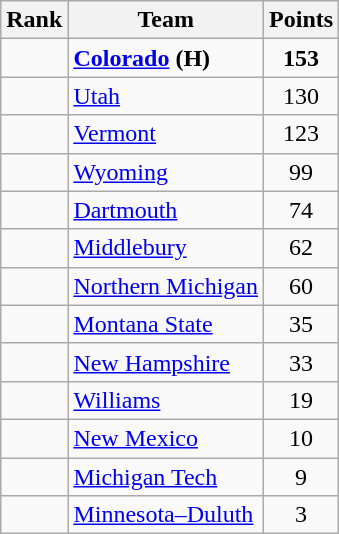<table class="wikitable sortable" style="text-align:center">
<tr>
<th>Rank</th>
<th>Team</th>
<th>Points</th>
</tr>
<tr>
<td></td>
<td align=left><strong><a href='#'>Colorado</a></strong> <strong>(H)</strong></td>
<td><strong>153</strong></td>
</tr>
<tr>
<td></td>
<td align=left><a href='#'>Utah</a></td>
<td>130</td>
</tr>
<tr>
<td></td>
<td align=left><a href='#'>Vermont</a></td>
<td>123</td>
</tr>
<tr>
<td></td>
<td align=left><a href='#'>Wyoming</a></td>
<td>99</td>
</tr>
<tr>
<td></td>
<td align=left><a href='#'>Dartmouth</a></td>
<td>74</td>
</tr>
<tr>
<td></td>
<td align=left><a href='#'>Middlebury</a></td>
<td>62</td>
</tr>
<tr>
<td></td>
<td align=left><a href='#'>Northern Michigan</a></td>
<td>60</td>
</tr>
<tr>
<td></td>
<td align=left><a href='#'>Montana State</a></td>
<td>35</td>
</tr>
<tr>
<td></td>
<td align=left><a href='#'>New Hampshire</a></td>
<td>33</td>
</tr>
<tr>
<td></td>
<td align=left><a href='#'>Williams</a></td>
<td>19</td>
</tr>
<tr>
<td></td>
<td align=left><a href='#'>New Mexico</a></td>
<td>10</td>
</tr>
<tr>
<td></td>
<td align=left><a href='#'>Michigan Tech</a></td>
<td>9</td>
</tr>
<tr>
<td></td>
<td align=left><a href='#'>Minnesota–Duluth</a></td>
<td>3</td>
</tr>
</table>
